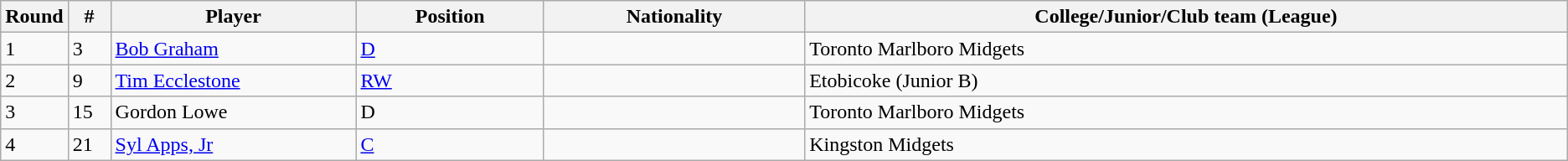<table class="wikitable">
<tr>
<th bgcolor="#DDDDFF" width="2.00%">Round</th>
<th bgcolor="#DDDDFF" width="2.75%">#</th>
<th bgcolor="#DDDDFF" width="16.0%">Player</th>
<th bgcolor="#DDDDFF" width="12.25%">Position</th>
<th bgcolor="#DDDDFF" width="17.0%">Nationality</th>
<th bgcolor="#DDDDFF" width="100.0%">College/Junior/Club team (League)</th>
</tr>
<tr>
<td>1</td>
<td>3</td>
<td><a href='#'>Bob Graham</a></td>
<td><a href='#'>D</a></td>
<td></td>
<td>Toronto Marlboro Midgets</td>
</tr>
<tr>
<td>2</td>
<td>9</td>
<td><a href='#'>Tim Ecclestone</a></td>
<td><a href='#'>RW</a></td>
<td></td>
<td>Etobicoke (Junior B)</td>
</tr>
<tr>
<td>3</td>
<td>15</td>
<td>Gordon Lowe</td>
<td>D</td>
<td></td>
<td>Toronto Marlboro Midgets</td>
</tr>
<tr>
<td>4</td>
<td>21</td>
<td><a href='#'>Syl Apps, Jr</a></td>
<td><a href='#'>C</a></td>
<td></td>
<td>Kingston Midgets</td>
</tr>
</table>
